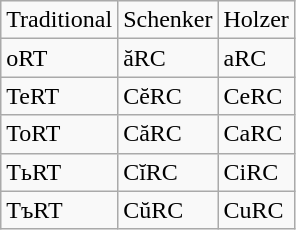<table class="wikitable floatright">
<tr>
<td>Traditional</td>
<td>Schenker</td>
<td>Holzer</td>
</tr>
<tr>
<td>oRT</td>
<td>ăRC</td>
<td>aRC</td>
</tr>
<tr>
<td>TeRT</td>
<td>CĕRC</td>
<td>CeRC</td>
</tr>
<tr>
<td>ToRT</td>
<td>CăRC</td>
<td>CaRC</td>
</tr>
<tr>
<td>TьRT</td>
<td>CĭRC</td>
<td>CiRC</td>
</tr>
<tr>
<td>TъRT</td>
<td>CŭRC</td>
<td>CuRC</td>
</tr>
</table>
